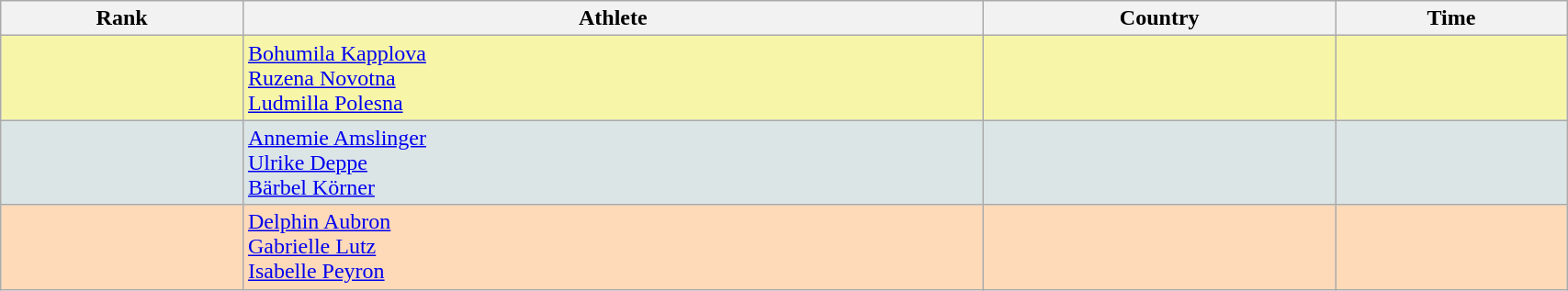<table class="wikitable" width=90% style="font-size:100%; text-align:left;">
<tr>
<th>Rank</th>
<th>Athlete</th>
<th>Country</th>
<th>Time</th>
</tr>
<tr bgcolor="#F7F6A8">
<td align=center></td>
<td><a href='#'>Bohumila Kapplova</a><br><a href='#'>Ruzena Novotna</a><br><a href='#'>Ludmilla Polesna</a></td>
<td></td>
<td align="right"></td>
</tr>
<tr bgcolor="#DCE5E5">
<td align=center></td>
<td><a href='#'>Annemie Amslinger</a><br><a href='#'>Ulrike Deppe</a><br><a href='#'>Bärbel Körner</a></td>
<td></td>
<td align="right"></td>
</tr>
<tr bgcolor="#FFDAB9">
<td align=center></td>
<td><a href='#'>Delphin Aubron</a><br><a href='#'>Gabrielle Lutz</a><br><a href='#'>Isabelle Peyron</a></td>
<td></td>
<td align="right"></td>
</tr>
</table>
